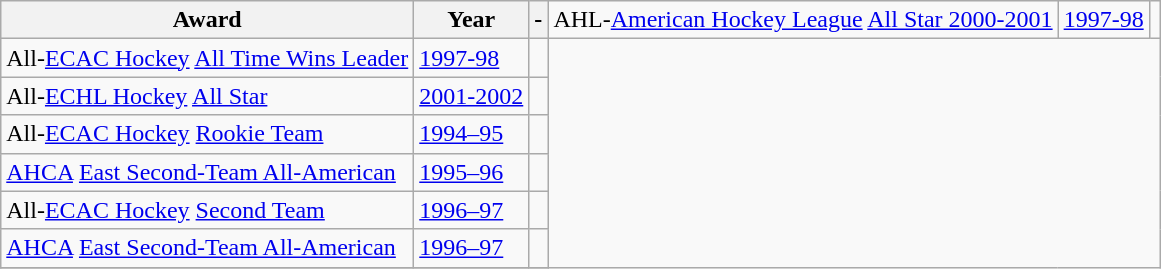<table class="wikitable">
<tr>
<th>Award</th>
<th>Year</th>
<th>-</th>
<td>AHL-<a href='#'>American Hockey League</a> <a href='#'>All Star 2000-2001</a></td>
<td><a href='#'>1997-98</a></td>
<td></td>
</tr>
<tr>
<td>All-<a href='#'>ECAC Hockey</a> <a href='#'>All Time Wins Leader</a></td>
<td><a href='#'>1997-98</a></td>
<td></td>
</tr>
<tr>
<td>All-<a href='#'>ECHL Hockey</a> <a href='#'>All Star</a></td>
<td><a href='#'>2001-2002</a></td>
<td></td>
</tr>
<tr>
<td>All-<a href='#'>ECAC Hockey</a> <a href='#'>Rookie Team</a></td>
<td><a href='#'>1994–95</a></td>
<td></td>
</tr>
<tr>
<td><a href='#'>AHCA</a> <a href='#'>East Second-Team All-American</a></td>
<td><a href='#'>1995–96</a></td>
<td></td>
</tr>
<tr>
<td>All-<a href='#'>ECAC Hockey</a> <a href='#'>Second Team</a></td>
<td><a href='#'>1996–97</a></td>
<td></td>
</tr>
<tr>
<td><a href='#'>AHCA</a> <a href='#'>East Second-Team All-American</a></td>
<td><a href='#'>1996–97</a></td>
<td></td>
</tr>
<tr>
</tr>
</table>
